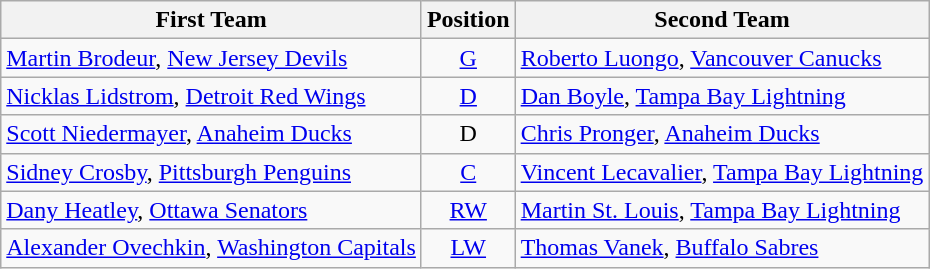<table class="wikitable">
<tr>
<th>First Team</th>
<th>Position</th>
<th>Second Team</th>
</tr>
<tr>
<td><a href='#'>Martin Brodeur</a>, <a href='#'>New Jersey Devils</a></td>
<td align=center><a href='#'>G</a></td>
<td><a href='#'>Roberto Luongo</a>, <a href='#'>Vancouver Canucks</a></td>
</tr>
<tr>
<td><a href='#'>Nicklas Lidstrom</a>, <a href='#'>Detroit Red Wings</a></td>
<td align=center><a href='#'>D</a></td>
<td><a href='#'>Dan Boyle</a>, <a href='#'>Tampa Bay Lightning</a></td>
</tr>
<tr>
<td><a href='#'>Scott Niedermayer</a>, <a href='#'>Anaheim Ducks</a></td>
<td align=center>D</td>
<td><a href='#'>Chris Pronger</a>, <a href='#'>Anaheim Ducks</a></td>
</tr>
<tr>
<td><a href='#'>Sidney Crosby</a>, <a href='#'>Pittsburgh Penguins</a></td>
<td align=center><a href='#'>C</a></td>
<td><a href='#'>Vincent Lecavalier</a>, <a href='#'>Tampa Bay Lightning</a></td>
</tr>
<tr>
<td><a href='#'>Dany Heatley</a>, <a href='#'>Ottawa Senators</a></td>
<td align=center><a href='#'>RW</a></td>
<td><a href='#'>Martin St. Louis</a>, <a href='#'>Tampa Bay Lightning</a></td>
</tr>
<tr>
<td><a href='#'>Alexander Ovechkin</a>, <a href='#'>Washington Capitals</a></td>
<td align=center><a href='#'>LW</a></td>
<td><a href='#'>Thomas Vanek</a>, <a href='#'>Buffalo Sabres</a></td>
</tr>
</table>
